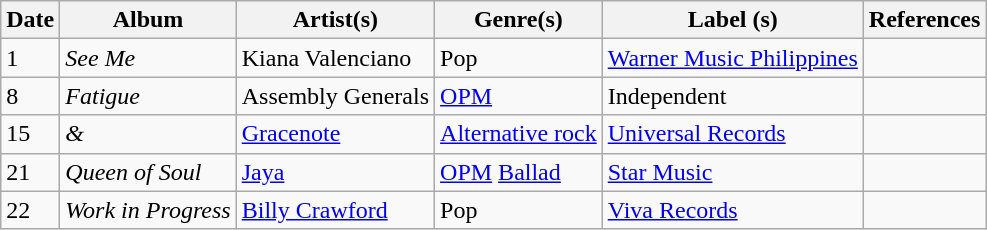<table class="wikitable">
<tr>
<th>Date</th>
<th>Album</th>
<th>Artist(s)</th>
<th>Genre(s)</th>
<th>Label (s)</th>
<th>References</th>
</tr>
<tr>
<td>1</td>
<td><em>See Me</em></td>
<td>Kiana Valenciano</td>
<td>Pop</td>
<td><a href='#'>Warner Music Philippines</a></td>
<td></td>
</tr>
<tr>
<td>8</td>
<td><em>Fatigue</em></td>
<td>Assembly Generals</td>
<td><a href='#'>OPM</a></td>
<td>Independent</td>
<td></td>
</tr>
<tr>
<td>15</td>
<td><em>&</em></td>
<td><a href='#'>Gracenote</a></td>
<td><a href='#'>Alternative rock</a></td>
<td><a href='#'>Universal Records</a></td>
<td></td>
</tr>
<tr>
<td>21</td>
<td><em>Queen of Soul</em></td>
<td><a href='#'>Jaya</a></td>
<td><a href='#'>OPM</a> <a href='#'>Ballad</a></td>
<td><a href='#'>Star Music</a></td>
<td></td>
</tr>
<tr>
<td>22</td>
<td><em>Work in Progress</em></td>
<td><a href='#'>Billy Crawford</a></td>
<td>Pop</td>
<td><a href='#'>Viva Records</a></td>
<td></td>
</tr>
</table>
